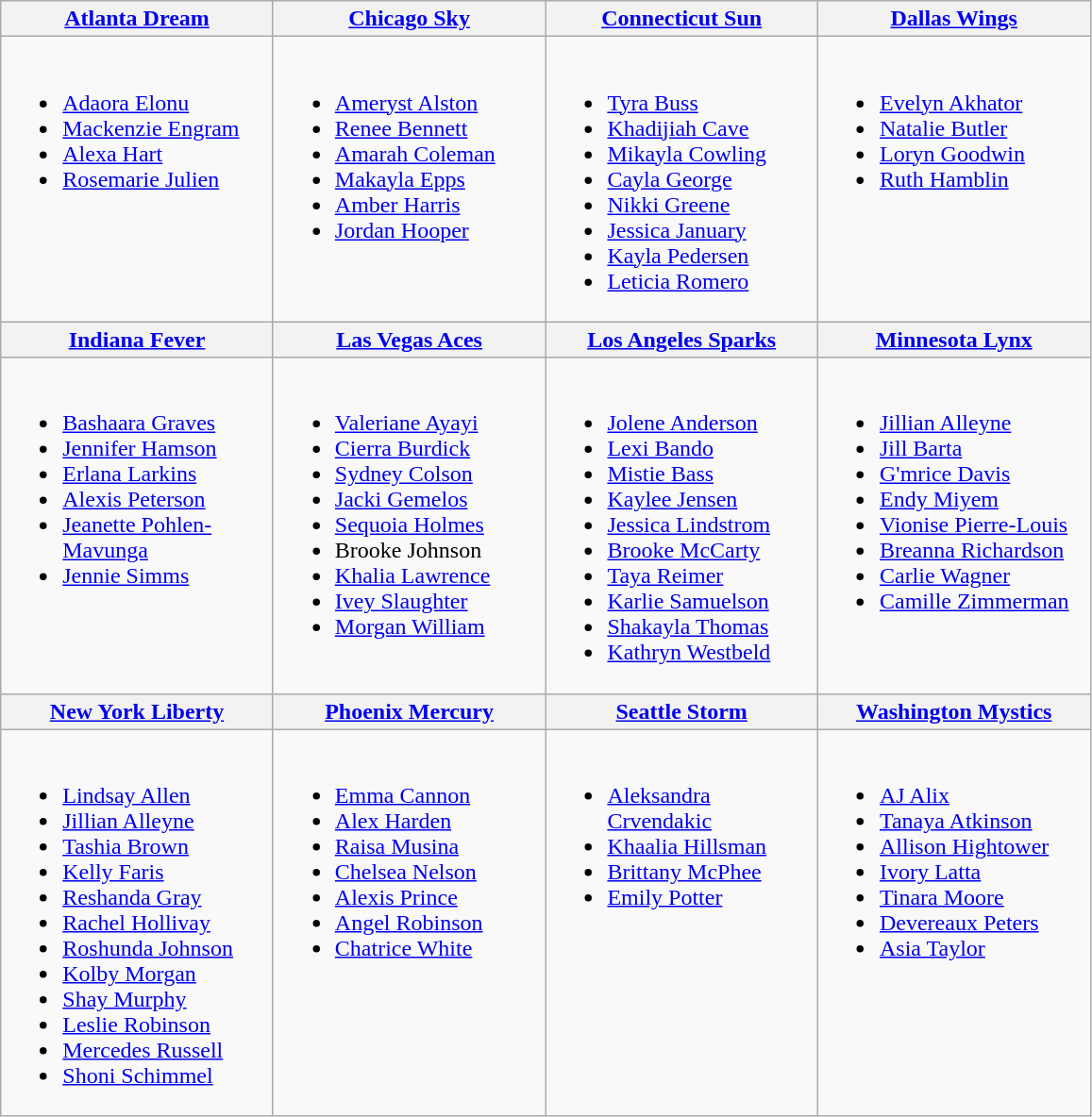<table class="wikitable">
<tr>
<th style="width:185px"><a href='#'>Atlanta Dream</a></th>
<th style="width:185px"><a href='#'>Chicago Sky</a></th>
<th style="width:185px"><a href='#'>Connecticut Sun</a></th>
<th style="width:185px"><a href='#'>Dallas Wings</a></th>
</tr>
<tr>
<td valign=top><br><ul><li><a href='#'>Adaora Elonu</a></li><li><a href='#'>Mackenzie Engram</a></li><li><a href='#'>Alexa Hart</a></li><li><a href='#'>Rosemarie Julien</a></li></ul></td>
<td valign=top><br><ul><li><a href='#'>Ameryst Alston</a></li><li><a href='#'>Renee Bennett</a></li><li><a href='#'>Amarah Coleman</a></li><li><a href='#'>Makayla Epps</a></li><li><a href='#'>Amber Harris</a></li><li><a href='#'>Jordan Hooper</a></li></ul></td>
<td valign=top><br><ul><li><a href='#'>Tyra Buss</a></li><li><a href='#'>Khadijiah Cave</a></li><li><a href='#'>Mikayla Cowling</a></li><li><a href='#'>Cayla George</a></li><li><a href='#'>Nikki Greene</a></li><li><a href='#'>Jessica January</a></li><li><a href='#'>Kayla Pedersen</a></li><li><a href='#'>Leticia Romero</a></li></ul></td>
<td valign=top><br><ul><li><a href='#'>Evelyn Akhator</a></li><li><a href='#'>Natalie Butler</a></li><li><a href='#'>Loryn Goodwin</a></li><li><a href='#'>Ruth Hamblin</a></li></ul></td>
</tr>
<tr>
<th style="width:185px"><a href='#'>Indiana Fever</a></th>
<th style="width:185px"><a href='#'>Las Vegas Aces</a></th>
<th style="width:185px"><a href='#'>Los Angeles Sparks</a></th>
<th style="width:185px"><a href='#'>Minnesota Lynx</a></th>
</tr>
<tr>
<td valign=top><br><ul><li><a href='#'>Bashaara Graves</a></li><li><a href='#'>Jennifer Hamson</a></li><li><a href='#'>Erlana Larkins</a></li><li><a href='#'>Alexis Peterson</a></li><li><a href='#'>Jeanette Pohlen-Mavunga</a></li><li><a href='#'>Jennie Simms</a></li></ul></td>
<td valign=top><br><ul><li><a href='#'>Valeriane Ayayi</a></li><li><a href='#'>Cierra Burdick</a></li><li><a href='#'>Sydney Colson</a></li><li><a href='#'>Jacki Gemelos</a></li><li><a href='#'>Sequoia Holmes</a></li><li>Brooke Johnson</li><li><a href='#'>Khalia Lawrence</a></li><li><a href='#'>Ivey Slaughter</a></li><li><a href='#'>Morgan William</a></li></ul></td>
<td valign=top><br><ul><li><a href='#'>Jolene Anderson</a></li><li><a href='#'>Lexi Bando</a></li><li><a href='#'>Mistie Bass</a></li><li><a href='#'>Kaylee Jensen</a></li><li><a href='#'>Jessica Lindstrom</a></li><li><a href='#'>Brooke McCarty</a></li><li><a href='#'>Taya Reimer</a></li><li><a href='#'>Karlie Samuelson</a></li><li><a href='#'>Shakayla Thomas</a></li><li><a href='#'>Kathryn Westbeld</a></li></ul></td>
<td valign=top><br><ul><li><a href='#'>Jillian Alleyne</a></li><li><a href='#'>Jill Barta</a></li><li><a href='#'>G'mrice Davis</a></li><li><a href='#'>Endy Miyem</a></li><li><a href='#'>Vionise Pierre-Louis</a></li><li><a href='#'>Breanna Richardson</a></li><li><a href='#'>Carlie Wagner</a></li><li><a href='#'>Camille Zimmerman</a></li></ul></td>
</tr>
<tr>
<th style="width:185px"><a href='#'>New York Liberty</a></th>
<th style="width:185px"><a href='#'>Phoenix Mercury</a></th>
<th style="width:185px"><a href='#'>Seattle Storm</a></th>
<th style="width:185px"><a href='#'>Washington Mystics</a></th>
</tr>
<tr>
<td valign=top><br><ul><li><a href='#'>Lindsay Allen</a></li><li><a href='#'>Jillian Alleyne</a></li><li><a href='#'>Tashia Brown</a></li><li><a href='#'>Kelly Faris</a></li><li><a href='#'>Reshanda Gray</a></li><li><a href='#'>Rachel Hollivay</a></li><li><a href='#'>Roshunda Johnson</a></li><li><a href='#'>Kolby Morgan</a></li><li><a href='#'>Shay Murphy</a></li><li><a href='#'>Leslie Robinson</a></li><li><a href='#'>Mercedes Russell</a></li><li><a href='#'>Shoni Schimmel</a></li></ul></td>
<td valign=top><br><ul><li><a href='#'>Emma Cannon</a></li><li><a href='#'>Alex Harden</a></li><li><a href='#'>Raisa Musina</a></li><li><a href='#'>Chelsea Nelson</a></li><li><a href='#'>Alexis Prince</a></li><li><a href='#'>Angel Robinson</a></li><li><a href='#'>Chatrice White</a></li></ul></td>
<td valign=top><br><ul><li><a href='#'>Aleksandra Crvendakic</a></li><li><a href='#'>Khaalia Hillsman</a></li><li><a href='#'>Brittany McPhee</a></li><li><a href='#'>Emily Potter</a></li></ul></td>
<td valign=top><br><ul><li><a href='#'>AJ Alix</a></li><li><a href='#'>Tanaya Atkinson</a></li><li><a href='#'>Allison Hightower</a></li><li><a href='#'>Ivory Latta</a></li><li><a href='#'>Tinara Moore</a></li><li><a href='#'>Devereaux Peters</a></li><li><a href='#'>Asia Taylor</a></li></ul></td>
</tr>
</table>
